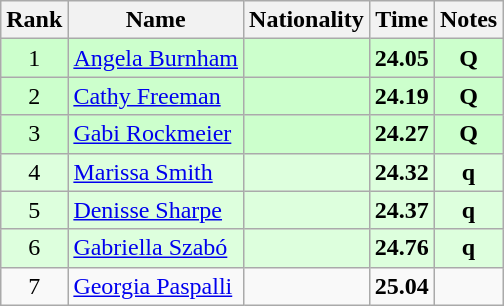<table class="wikitable sortable" style="text-align:center">
<tr>
<th>Rank</th>
<th>Name</th>
<th>Nationality</th>
<th>Time</th>
<th>Notes</th>
</tr>
<tr bgcolor=ccffcc>
<td>1</td>
<td align=left><a href='#'>Angela Burnham</a></td>
<td align=left></td>
<td><strong>24.05</strong></td>
<td><strong>Q</strong></td>
</tr>
<tr bgcolor=ccffcc>
<td>2</td>
<td align=left><a href='#'>Cathy Freeman</a></td>
<td align=left></td>
<td><strong>24.19</strong></td>
<td><strong>Q</strong></td>
</tr>
<tr bgcolor=ccffcc>
<td>3</td>
<td align=left><a href='#'>Gabi Rockmeier</a></td>
<td align=left></td>
<td><strong>24.27</strong></td>
<td><strong>Q</strong></td>
</tr>
<tr bgcolor=ddffdd>
<td>4</td>
<td align=left><a href='#'>Marissa Smith</a></td>
<td align=left></td>
<td><strong>24.32</strong></td>
<td><strong>q</strong></td>
</tr>
<tr bgcolor=ddffdd>
<td>5</td>
<td align=left><a href='#'>Denisse Sharpe</a></td>
<td align=left></td>
<td><strong>24.37</strong></td>
<td><strong>q</strong></td>
</tr>
<tr bgcolor=ddffdd>
<td>6</td>
<td align=left><a href='#'>Gabriella Szabó</a></td>
<td align=left></td>
<td><strong>24.76</strong></td>
<td><strong>q</strong></td>
</tr>
<tr>
<td>7</td>
<td align=left><a href='#'>Georgia Paspalli</a></td>
<td align=left></td>
<td><strong>25.04</strong></td>
<td></td>
</tr>
</table>
